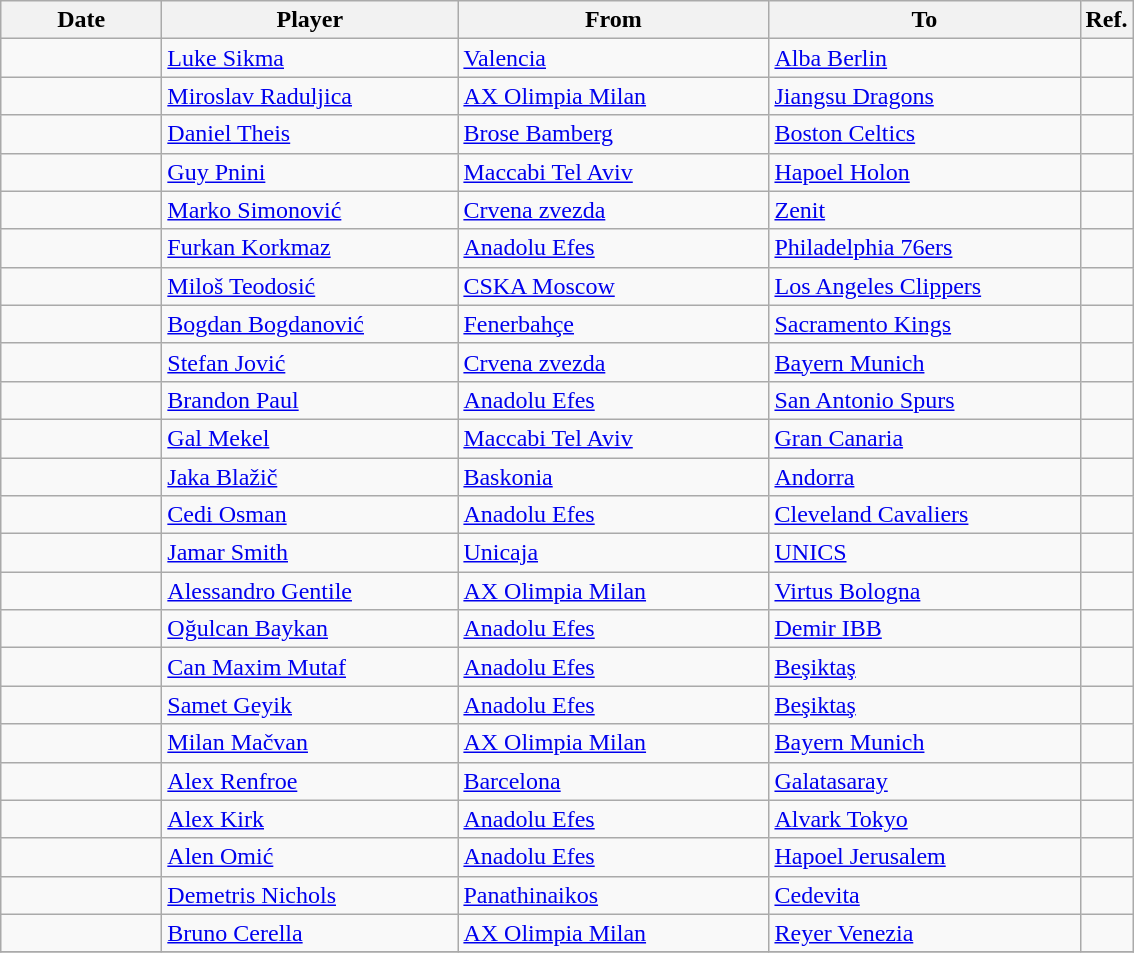<table class="wikitable sortable">
<tr>
<th width=100>Date</th>
<th width=190>Player</th>
<th style="width:200px;">From</th>
<th style="width:200px;">To</th>
<th>Ref.</th>
</tr>
<tr>
<td></td>
<td> <a href='#'>Luke Sikma</a></td>
<td> <a href='#'>Valencia</a></td>
<td> <a href='#'>Alba Berlin</a></td>
<td></td>
</tr>
<tr>
<td></td>
<td> <a href='#'>Miroslav Raduljica</a></td>
<td> <a href='#'>AX Olimpia Milan</a></td>
<td> <a href='#'>Jiangsu Dragons</a></td>
<td></td>
</tr>
<tr>
<td></td>
<td> <a href='#'>Daniel Theis</a></td>
<td> <a href='#'>Brose Bamberg</a></td>
<td> <a href='#'>Boston Celtics</a></td>
<td></td>
</tr>
<tr>
<td></td>
<td> <a href='#'>Guy Pnini</a></td>
<td> <a href='#'>Maccabi Tel Aviv</a></td>
<td> <a href='#'>Hapoel Holon</a></td>
<td></td>
</tr>
<tr>
<td></td>
<td> <a href='#'>Marko Simonović</a></td>
<td> <a href='#'>Crvena zvezda</a></td>
<td> <a href='#'>Zenit</a></td>
<td></td>
</tr>
<tr>
<td></td>
<td> <a href='#'>Furkan Korkmaz</a></td>
<td> <a href='#'>Anadolu Efes</a></td>
<td> <a href='#'>Philadelphia 76ers</a></td>
<td></td>
</tr>
<tr>
<td></td>
<td> <a href='#'>Miloš Teodosić</a></td>
<td> <a href='#'>CSKA Moscow</a></td>
<td> <a href='#'>Los Angeles Clippers</a></td>
<td></td>
</tr>
<tr>
<td></td>
<td> <a href='#'>Bogdan Bogdanović</a></td>
<td> <a href='#'>Fenerbahçe</a></td>
<td> <a href='#'>Sacramento Kings</a></td>
<td></td>
</tr>
<tr>
<td></td>
<td> <a href='#'>Stefan Jović</a></td>
<td> <a href='#'>Crvena zvezda</a></td>
<td> <a href='#'>Bayern Munich</a></td>
<td></td>
</tr>
<tr>
<td></td>
<td> <a href='#'>Brandon Paul</a></td>
<td> <a href='#'>Anadolu Efes</a></td>
<td> <a href='#'>San Antonio Spurs</a></td>
<td></td>
</tr>
<tr>
<td></td>
<td> <a href='#'>Gal Mekel</a></td>
<td> <a href='#'>Maccabi Tel Aviv</a></td>
<td> <a href='#'>Gran Canaria</a></td>
<td></td>
</tr>
<tr>
<td></td>
<td> <a href='#'>Jaka Blažič</a></td>
<td> <a href='#'>Baskonia</a></td>
<td> <a href='#'>Andorra</a></td>
<td></td>
</tr>
<tr>
<td></td>
<td> <a href='#'>Cedi Osman</a></td>
<td> <a href='#'>Anadolu Efes</a></td>
<td> <a href='#'>Cleveland Cavaliers</a></td>
<td></td>
</tr>
<tr>
<td></td>
<td> <a href='#'>Jamar Smith</a></td>
<td> <a href='#'>Unicaja</a></td>
<td> <a href='#'>UNICS</a></td>
<td></td>
</tr>
<tr>
<td></td>
<td> <a href='#'>Alessandro Gentile</a></td>
<td> <a href='#'>AX Olimpia Milan</a></td>
<td> <a href='#'>Virtus Bologna</a></td>
<td></td>
</tr>
<tr>
<td></td>
<td> <a href='#'>Oğulcan Baykan</a></td>
<td> <a href='#'>Anadolu Efes</a></td>
<td> <a href='#'>Demir IBB</a></td>
<td></td>
</tr>
<tr>
<td></td>
<td> <a href='#'>Can Maxim Mutaf</a></td>
<td> <a href='#'>Anadolu Efes</a></td>
<td> <a href='#'>Beşiktaş</a></td>
<td></td>
</tr>
<tr>
<td></td>
<td> <a href='#'>Samet Geyik</a></td>
<td> <a href='#'>Anadolu Efes</a></td>
<td> <a href='#'>Beşiktaş</a></td>
<td></td>
</tr>
<tr>
<td></td>
<td> <a href='#'>Milan Mačvan</a></td>
<td> <a href='#'>AX Olimpia Milan</a></td>
<td> <a href='#'>Bayern Munich</a></td>
<td></td>
</tr>
<tr>
<td></td>
<td> <a href='#'>Alex Renfroe</a></td>
<td> <a href='#'>Barcelona</a></td>
<td> <a href='#'>Galatasaray</a></td>
<td></td>
</tr>
<tr>
<td></td>
<td> <a href='#'>Alex Kirk</a></td>
<td> <a href='#'>Anadolu Efes</a></td>
<td> <a href='#'>Alvark Tokyo</a></td>
<td></td>
</tr>
<tr>
<td></td>
<td> <a href='#'>Alen Omić</a></td>
<td> <a href='#'>Anadolu Efes</a></td>
<td> <a href='#'>Hapoel Jerusalem</a></td>
<td></td>
</tr>
<tr>
<td></td>
<td> <a href='#'>Demetris Nichols</a></td>
<td> <a href='#'>Panathinaikos</a></td>
<td> <a href='#'>Cedevita</a></td>
<td></td>
</tr>
<tr>
<td></td>
<td> <a href='#'>Bruno Cerella</a></td>
<td> <a href='#'>AX Olimpia Milan</a></td>
<td> <a href='#'>Reyer Venezia</a></td>
<td></td>
</tr>
<tr>
</tr>
</table>
